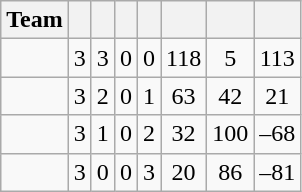<table class="wikitable" style="text-align: center;">
<tr>
<th>Team</th>
<th></th>
<th></th>
<th></th>
<th></th>
<th></th>
<th></th>
<th></th>
</tr>
<tr>
<td align="left"></td>
<td>3</td>
<td>3</td>
<td>0</td>
<td>0</td>
<td>118</td>
<td>5</td>
<td>113</td>
</tr>
<tr>
<td align="left"></td>
<td>3</td>
<td>2</td>
<td>0</td>
<td>1</td>
<td>63</td>
<td>42</td>
<td>21</td>
</tr>
<tr>
<td align="left"></td>
<td>3</td>
<td>1</td>
<td>0</td>
<td>2</td>
<td>32</td>
<td>100</td>
<td>–68</td>
</tr>
<tr>
<td align="left"></td>
<td>3</td>
<td>0</td>
<td>0</td>
<td>3</td>
<td>20</td>
<td>86</td>
<td>–81</td>
</tr>
</table>
